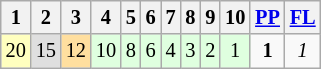<table class="wikitable" style="font-size: 85%;">
<tr>
<th>1</th>
<th>2</th>
<th>3</th>
<th>4</th>
<th>5</th>
<th>6</th>
<th>7</th>
<th>8</th>
<th>9</th>
<th>10</th>
<th><a href='#'>PP</a></th>
<th><a href='#'>FL</a></th>
</tr>
<tr align="center">
<td style="background:#FFFFBF;">20</td>
<td style="background:#DFDFDF;">15</td>
<td style="background:#FFDF9F;">12</td>
<td style="background:#DFFFDF;">10</td>
<td style="background:#DFFFDF;">8</td>
<td style="background:#DFFFDF;">6</td>
<td style="background:#DFFFDF;">4</td>
<td style="background:#DFFFDF;">3</td>
<td style="background:#DFFFDF;">2</td>
<td style="background:#DFFFDF;">1</td>
<td><strong>1</strong></td>
<td><em>1</em></td>
</tr>
</table>
